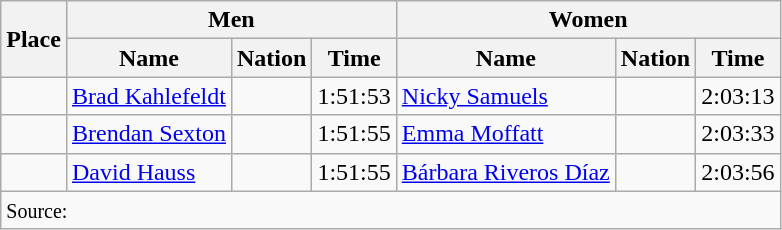<table class="wikitable">
<tr>
<th rowspan="2">Place</th>
<th colspan="3">Men</th>
<th colspan="3">Women</th>
</tr>
<tr>
<th>Name</th>
<th>Nation</th>
<th>Time</th>
<th>Name</th>
<th>Nation</th>
<th>Time</th>
</tr>
<tr>
<td align="center"></td>
<td><a href='#'>Brad Kahlefeldt</a></td>
<td></td>
<td>1:51:53</td>
<td><a href='#'>Nicky Samuels</a></td>
<td></td>
<td>2:03:13</td>
</tr>
<tr>
<td align="center"></td>
<td><a href='#'>Brendan Sexton</a></td>
<td></td>
<td>1:51:55</td>
<td><a href='#'>Emma Moffatt</a></td>
<td></td>
<td>2:03:33</td>
</tr>
<tr>
<td align="center"></td>
<td><a href='#'>David Hauss</a></td>
<td></td>
<td>1:51:55</td>
<td><a href='#'>Bárbara Riveros Díaz</a></td>
<td></td>
<td>2:03:56</td>
</tr>
<tr>
<td colspan="7"><small>Source:</small></td>
</tr>
</table>
